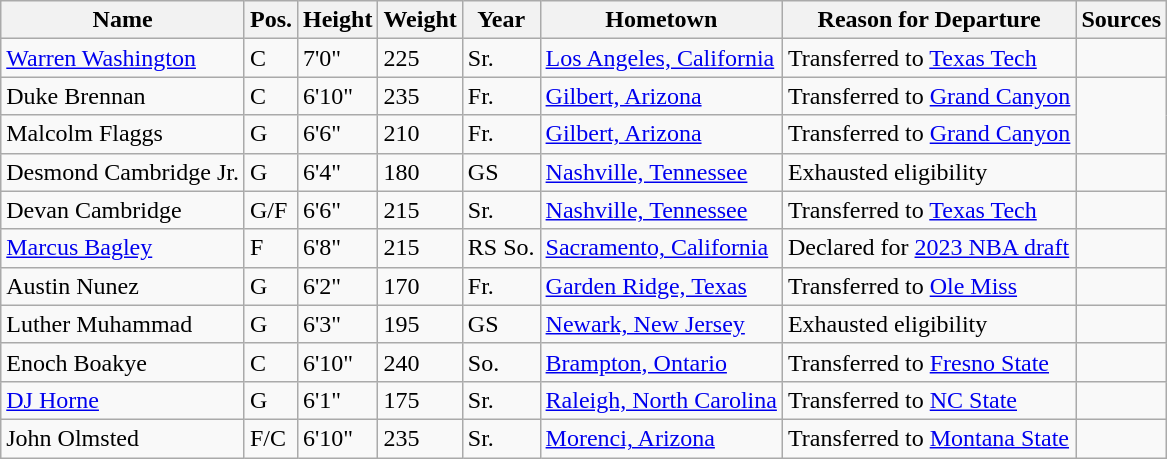<table class="wikitable sortable" style="font-size:100%;" border="1">
<tr>
<th>Name</th>
<th>Pos.</th>
<th>Height</th>
<th>Weight</th>
<th>Year</th>
<th>Hometown</th>
<th ! class="unsortable">Reason for Departure</th>
<th>Sources</th>
</tr>
<tr>
<td><a href='#'>Warren Washington</a></td>
<td>C</td>
<td>7'0"</td>
<td>225</td>
<td>Sr.</td>
<td><a href='#'>Los Angeles, California</a></td>
<td>Transferred to <a href='#'>Texas Tech</a></td>
<td></td>
</tr>
<tr>
<td>Duke Brennan</td>
<td>C</td>
<td>6'10"</td>
<td>235</td>
<td>Fr.</td>
<td><a href='#'>Gilbert, Arizona</a></td>
<td>Transferred to <a href='#'>Grand Canyon</a></td>
<td rowspan="2"></td>
</tr>
<tr>
<td>Malcolm Flaggs</td>
<td>G</td>
<td>6'6"</td>
<td>210</td>
<td>Fr.</td>
<td><a href='#'>Gilbert, Arizona</a></td>
<td>Transferred to <a href='#'>Grand Canyon</a></td>
</tr>
<tr>
<td>Desmond Cambridge Jr.</td>
<td>G</td>
<td>6'4"</td>
<td>180</td>
<td>GS</td>
<td><a href='#'>Nashville, Tennessee</a></td>
<td>Exhausted eligibility</td>
<td></td>
</tr>
<tr>
<td>Devan Cambridge</td>
<td>G/F</td>
<td>6'6"</td>
<td>215</td>
<td>Sr.</td>
<td><a href='#'>Nashville, Tennessee</a></td>
<td>Transferred to <a href='#'>Texas Tech</a></td>
</tr>
<tr>
<td><a href='#'>Marcus Bagley</a></td>
<td>F</td>
<td>6'8"</td>
<td>215</td>
<td>RS So.</td>
<td><a href='#'>Sacramento, California</a></td>
<td>Declared for <a href='#'>2023 NBA draft</a></td>
<td></td>
</tr>
<tr>
<td>Austin Nunez</td>
<td>G</td>
<td>6'2"</td>
<td>170</td>
<td>Fr.</td>
<td><a href='#'>Garden Ridge, Texas</a></td>
<td>Transferred to <a href='#'>Ole Miss</a></td>
<td></td>
</tr>
<tr>
<td>Luther Muhammad</td>
<td>G</td>
<td>6'3"</td>
<td>195</td>
<td>GS</td>
<td><a href='#'>Newark, New Jersey</a></td>
<td>Exhausted eligibility</td>
<td></td>
</tr>
<tr>
<td>Enoch Boakye</td>
<td>C</td>
<td>6'10"</td>
<td>240</td>
<td>So.</td>
<td><a href='#'>Brampton, Ontario</a></td>
<td>Transferred to <a href='#'>Fresno State</a></td>
<td></td>
</tr>
<tr>
<td><a href='#'>DJ Horne</a></td>
<td>G</td>
<td>6'1"</td>
<td>175</td>
<td>Sr.</td>
<td><a href='#'>Raleigh, North Carolina</a></td>
<td>Transferred to <a href='#'>NC State</a></td>
<td></td>
</tr>
<tr>
<td>John Olmsted</td>
<td>F/C</td>
<td>6'10"</td>
<td>235</td>
<td>Sr.</td>
<td><a href='#'>Morenci, Arizona</a></td>
<td>Transferred to <a href='#'>Montana State</a></td>
</tr>
</table>
